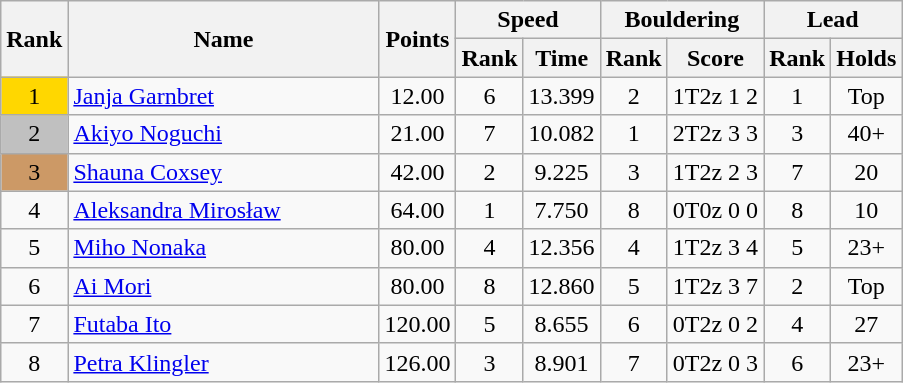<table class="wikitable sortable" style="text-align:center">
<tr>
<th rowspan=2>Rank</th>
<th rowspan=2 class=unsortable width = "200">Name</th>
<th rowspan=2>Points</th>
<th colspan=2>Speed</th>
<th colspan=2>Bouldering</th>
<th colspan=2>Lead</th>
</tr>
<tr>
<th>Rank </th>
<th>Time </th>
<th>Rank </th>
<th class=unsortable>Score </th>
<th>Rank </th>
<th>Holds </th>
</tr>
<tr>
<td style="text-align:center; background:gold;">1</td>
<td align=left> <a href='#'>Janja Garnbret</a></td>
<td>12.00</td>
<td>6</td>
<td>13.399</td>
<td>2</td>
<td>1T2z 1 2</td>
<td>1</td>
<td>Top</td>
</tr>
<tr>
<td style="text-align:center; background:silver;">2</td>
<td align=left> <a href='#'>Akiyo Noguchi</a></td>
<td>21.00</td>
<td>7</td>
<td>10.082</td>
<td>1</td>
<td>2T2z 3 3</td>
<td>3</td>
<td>40+</td>
</tr>
<tr>
<td style="text-align:center; background:#cc9966";">3</td>
<td align=left> <a href='#'>Shauna Coxsey</a></td>
<td>42.00</td>
<td>2</td>
<td>9.225</td>
<td>3</td>
<td>1T2z 2 3</td>
<td>7</td>
<td>20</td>
</tr>
<tr>
<td style="text-align:center;">4</td>
<td align=left> <a href='#'>Aleksandra Mirosław</a></td>
<td>64.00</td>
<td>1</td>
<td>7.750</td>
<td>8</td>
<td>0T0z 0 0</td>
<td>8</td>
<td>10</td>
</tr>
<tr>
<td style="text-align:center;">5</td>
<td align=left> <a href='#'>Miho Nonaka</a></td>
<td>80.00</td>
<td>4</td>
<td>12.356</td>
<td>4</td>
<td>1T2z 3 4</td>
<td>5</td>
<td>23+</td>
</tr>
<tr>
<td style="text-align:center;">6</td>
<td align=left> <a href='#'>Ai Mori</a></td>
<td>80.00</td>
<td>8</td>
<td>12.860</td>
<td>5</td>
<td>1T2z 3 7</td>
<td>2</td>
<td>Top</td>
</tr>
<tr>
<td style="text-align:center;">7</td>
<td align=left> <a href='#'>Futaba Ito</a></td>
<td>120.00</td>
<td>5</td>
<td>8.655</td>
<td>6</td>
<td>0T2z 0 2</td>
<td>4</td>
<td>27</td>
</tr>
<tr>
<td style="text-align:center;">8</td>
<td align=left> <a href='#'>Petra Klingler</a></td>
<td>126.00</td>
<td>3</td>
<td>8.901</td>
<td>7</td>
<td>0T2z 0 3</td>
<td>6</td>
<td>23+</td>
</tr>
</table>
